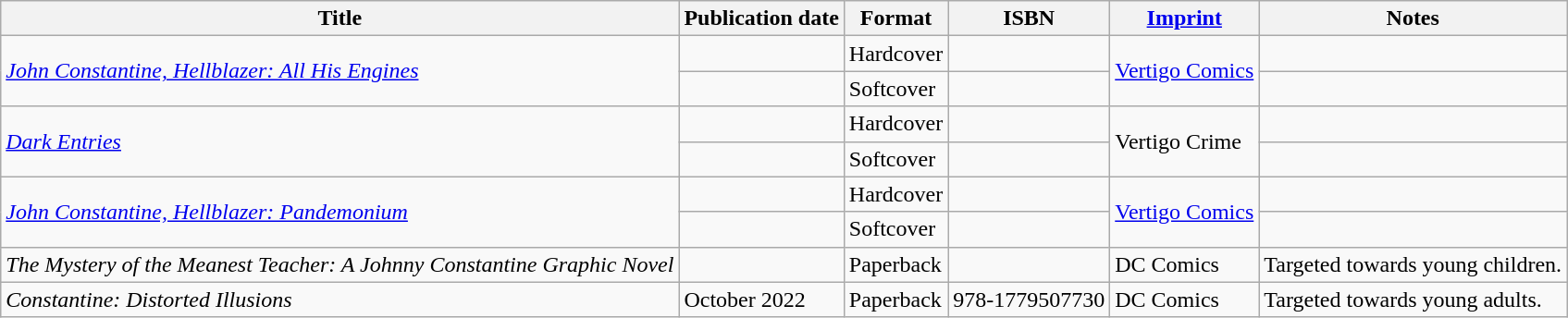<table class="wikitable">
<tr>
<th>Title</th>
<th>Publication date</th>
<th>Format</th>
<th>ISBN</th>
<th><a href='#'>Imprint</a></th>
<th>Notes</th>
</tr>
<tr>
<td rowspan="2"><em><a href='#'>John Constantine, Hellblazer: All His Engines</a></em></td>
<td></td>
<td>Hardcover</td>
<td></td>
<td rowspan="2"><a href='#'>Vertigo Comics</a></td>
<td></td>
</tr>
<tr>
<td></td>
<td>Softcover</td>
<td></td>
<td></td>
</tr>
<tr>
<td rowspan="2"><em><a href='#'>Dark Entries</a></em></td>
<td></td>
<td>Hardcover</td>
<td></td>
<td rowspan="2">Vertigo Crime</td>
<td></td>
</tr>
<tr>
<td></td>
<td>Softcover</td>
<td></td>
<td></td>
</tr>
<tr>
<td rowspan="2"><em><a href='#'>John Constantine, Hellblazer: Pandemonium</a></em></td>
<td></td>
<td>Hardcover</td>
<td></td>
<td rowspan="2"><a href='#'>Vertigo Comics</a></td>
<td></td>
</tr>
<tr>
<td></td>
<td>Softcover</td>
<td></td>
<td></td>
</tr>
<tr>
<td><em>The Mystery of the Meanest Teacher: A Johnny Constantine Graphic Novel</em></td>
<td></td>
<td>Paperback</td>
<td></td>
<td>DC Comics</td>
<td>Targeted towards young children.</td>
</tr>
<tr>
<td><em>Constantine: Distorted Illusions</em></td>
<td>October 2022</td>
<td>Paperback</td>
<td>978-1779507730</td>
<td>DC Comics</td>
<td>Targeted towards young adults.</td>
</tr>
</table>
